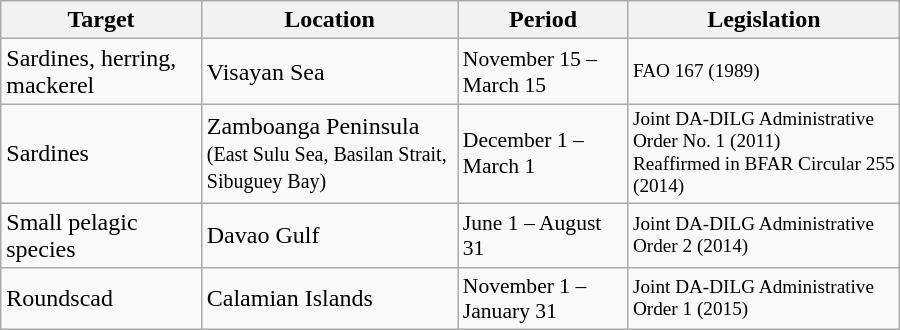<table class="wikitable floatright" style="text-align: left; max-width: 600px;">
<tr>
<th>Target</th>
<th>Location</th>
<th>Period</th>
<th>Legislation</th>
</tr>
<tr>
<td>Sardines, herring, mackerel</td>
<td>Visayan Sea</td>
<td style="font-size: 90%;">November 15 – March 15</td>
<td style="font-size: 80%;">FAO 167 (1989)</td>
</tr>
<tr>
<td>Sardines</td>
<td>Zamboanga Peninsula<br><small>(East Sulu Sea, Basilan Strait, Sibuguey Bay)</small></td>
<td style="font-size: 90%;">December 1 – March 1</td>
<td style="font-size: 80%;">Joint DA-DILG Administrative Order No. 1 (2011)<br>Reaffirmed in BFAR Circular 255 (2014)</td>
</tr>
<tr>
<td>Small pelagic species</td>
<td>Davao Gulf</td>
<td style="font-size: 90%;">June 1 – August 31</td>
<td style="font-size: 80%;">Joint DA-DILG Administrative Order 2 (2014)</td>
</tr>
<tr>
<td>Roundscad</td>
<td>Calamian Islands</td>
<td style="font-size: 90%;">November 1 – January 31</td>
<td style="font-size: 80%;">Joint DA-DILG Administrative Order 1 (2015)</td>
</tr>
</table>
